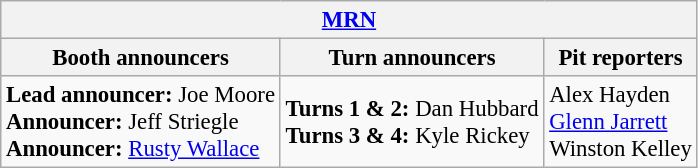<table class="wikitable" style="font-size: 95%;">
<tr>
<th colspan="3"><a href='#'>MRN</a></th>
</tr>
<tr>
<th>Booth announcers</th>
<th>Turn announcers</th>
<th>Pit reporters</th>
</tr>
<tr>
<td><strong>Lead announcer:</strong> Joe Moore<br><strong>Announcer:</strong> Jeff Striegle<br><strong>Announcer:</strong> <a href='#'>Rusty Wallace</a></td>
<td><strong>Turns 1 & 2:</strong> Dan Hubbard<br><strong>Turns 3 & 4:</strong> Kyle Rickey</td>
<td>Alex Hayden<br><a href='#'>Glenn Jarrett</a><br>Winston Kelley</td>
</tr>
</table>
